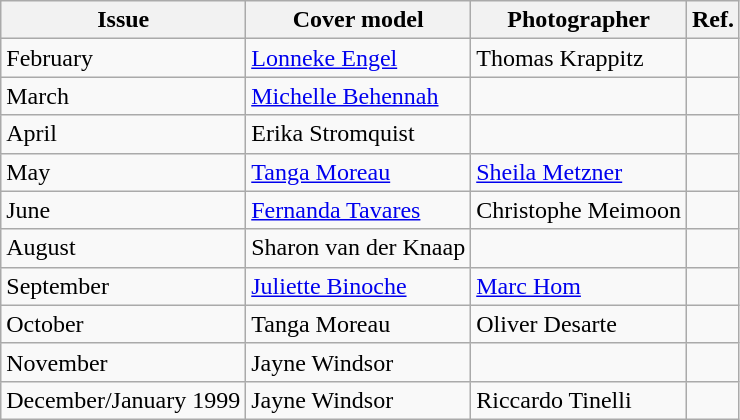<table class="wikitable">
<tr>
<th>Issue</th>
<th>Cover model</th>
<th>Photographer</th>
<th>Ref.</th>
</tr>
<tr>
<td>February</td>
<td><a href='#'>Lonneke Engel</a></td>
<td>Thomas Krappitz</td>
<td></td>
</tr>
<tr>
<td>March</td>
<td><a href='#'>Michelle Behennah</a></td>
<td></td>
<td></td>
</tr>
<tr>
<td>April</td>
<td>Erika Stromquist</td>
<td></td>
<td></td>
</tr>
<tr>
<td>May</td>
<td><a href='#'>Tanga Moreau</a></td>
<td><a href='#'>Sheila Metzner</a></td>
<td></td>
</tr>
<tr>
<td>June</td>
<td><a href='#'>Fernanda Tavares</a></td>
<td>Christophe Meimoon</td>
<td></td>
</tr>
<tr>
<td>August</td>
<td>Sharon van der Knaap</td>
<td></td>
<td></td>
</tr>
<tr>
<td>September</td>
<td><a href='#'>Juliette Binoche</a></td>
<td><a href='#'>Marc Hom</a></td>
<td></td>
</tr>
<tr>
<td>October</td>
<td>Tanga Moreau</td>
<td>Oliver Desarte</td>
<td></td>
</tr>
<tr>
<td>November</td>
<td>Jayne Windsor</td>
<td></td>
<td></td>
</tr>
<tr>
<td>December/January 1999</td>
<td>Jayne Windsor</td>
<td>Riccardo Tinelli</td>
<td></td>
</tr>
</table>
